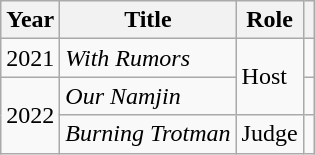<table class="wikitable">
<tr>
<th>Year</th>
<th>Title</th>
<th>Role</th>
<th scope="col" class="unsortable"></th>
</tr>
<tr>
<td>2021</td>
<td><em>With Rumors</em></td>
<td rowspan=2>Host</td>
<td></td>
</tr>
<tr>
<td rowspan=2>2022</td>
<td><em>Our Namjin</em></td>
<td></td>
</tr>
<tr>
<td><em>Burning Trotman</em></td>
<td>Judge</td>
<td></td>
</tr>
</table>
